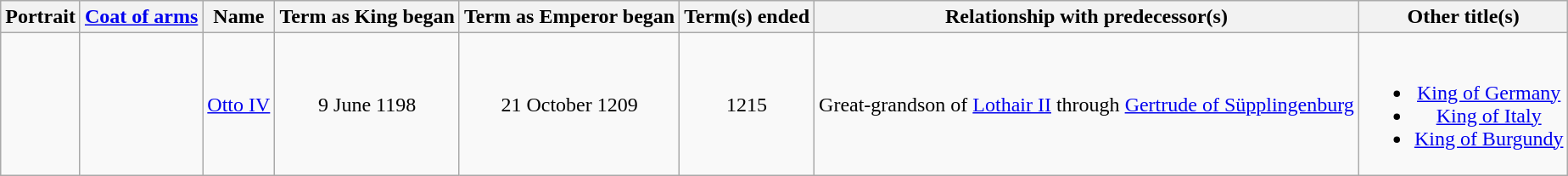<table class="wikitable" style="text-align:center">
<tr>
<th>Portrait</th>
<th><a href='#'>Coat of arms</a></th>
<th>Name<br></th>
<th>Term as King began</th>
<th>Term as Emperor began</th>
<th>Term(s) ended</th>
<th>Relationship with predecessor(s)</th>
<th>Other title(s)</th>
</tr>
<tr>
<td></td>
<td></td>
<td><a href='#'>Otto IV</a><br></td>
<td>9 June 1198</td>
<td>21 October 1209</td>
<td>1215</td>
<td>Great-grandson of <a href='#'>Lothair II</a> through <a href='#'>Gertrude of Süpplingenburg</a></td>
<td class=small><br><ul><li><a href='#'>King of Germany</a></li><li><a href='#'>King of Italy</a></li><li><a href='#'>King of Burgundy</a></li></ul></td>
</tr>
</table>
